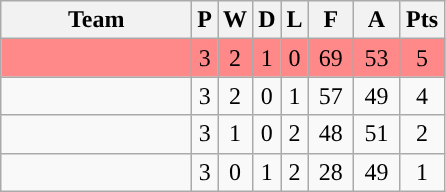<table class="wikitable" style="text-align:center;">
<tr>
<th width="120px">Team</th>
<th>P</th>
<th>W</th>
<th>D</th>
<th>L</th>
<th width="23px">F</th>
<th width="23px">A</th>
<th width="23px">Pts</th>
</tr>
<tr bgcolor="#FF8888">
<td></td>
<td>3</td>
<td>2</td>
<td>1</td>
<td>0</td>
<td>69</td>
<td>53</td>
<td>5</td>
</tr>
<tr>
<td></td>
<td>3</td>
<td>2</td>
<td>0</td>
<td>1</td>
<td>57</td>
<td>49</td>
<td>4</td>
</tr>
<tr>
<td></td>
<td>3</td>
<td>1</td>
<td>0</td>
<td>2</td>
<td>48</td>
<td>51</td>
<td>2</td>
</tr>
<tr>
<td></td>
<td>3</td>
<td>0</td>
<td>1</td>
<td>2</td>
<td>28</td>
<td>49</td>
<td>1</td>
</tr>
</table>
